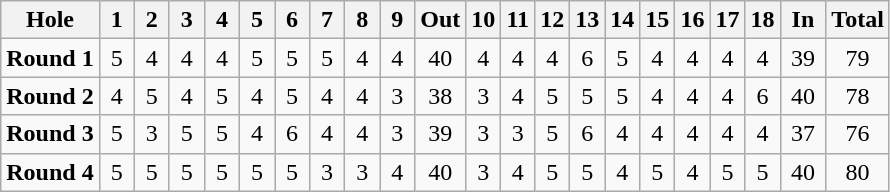<table class="wikitable" style="text-align:center">
<tr>
<th>Hole</th>
<th> 1 </th>
<th> 2 </th>
<th> 3 </th>
<th> 4 </th>
<th> 5 </th>
<th> 6 </th>
<th> 7 </th>
<th> 8 </th>
<th> 9 </th>
<th>Out</th>
<th>10</th>
<th>11</th>
<th>12</th>
<th>13</th>
<th>14</th>
<th>15</th>
<th>16</th>
<th>17</th>
<th>18</th>
<th> In </th>
<th>Total</th>
</tr>
<tr>
<td><strong>Round 1</strong></td>
<td>5</td>
<td>4</td>
<td>4</td>
<td>4</td>
<td>5</td>
<td>5</td>
<td>5</td>
<td>4</td>
<td>4</td>
<td>40</td>
<td>4</td>
<td>4</td>
<td>4</td>
<td>6</td>
<td>5</td>
<td>4</td>
<td>4</td>
<td>4</td>
<td>4</td>
<td>39</td>
<td>79</td>
</tr>
<tr>
<td><strong>Round 2</strong></td>
<td>4</td>
<td>5</td>
<td>4</td>
<td>5</td>
<td>4</td>
<td>5</td>
<td>4</td>
<td>4</td>
<td>3</td>
<td>38</td>
<td>3</td>
<td>4</td>
<td>5</td>
<td>5</td>
<td>5</td>
<td>4</td>
<td>4</td>
<td>4</td>
<td>6</td>
<td>40</td>
<td>78</td>
</tr>
<tr>
<td><strong>Round 3</strong></td>
<td>5</td>
<td>3</td>
<td>5</td>
<td>5</td>
<td>4</td>
<td>6</td>
<td>4</td>
<td>4</td>
<td>3</td>
<td>39</td>
<td>3</td>
<td>3</td>
<td>5</td>
<td>6</td>
<td>4</td>
<td>4</td>
<td>4</td>
<td>4</td>
<td>4</td>
<td>37</td>
<td>76</td>
</tr>
<tr>
<td><strong>Round 4</strong></td>
<td>5</td>
<td>5</td>
<td>5</td>
<td>5</td>
<td>5</td>
<td>5</td>
<td>3</td>
<td>3</td>
<td>4</td>
<td>40</td>
<td>3</td>
<td>4</td>
<td>5</td>
<td>5</td>
<td>4</td>
<td>5</td>
<td>4</td>
<td>5</td>
<td>5</td>
<td>40</td>
<td>80</td>
</tr>
</table>
